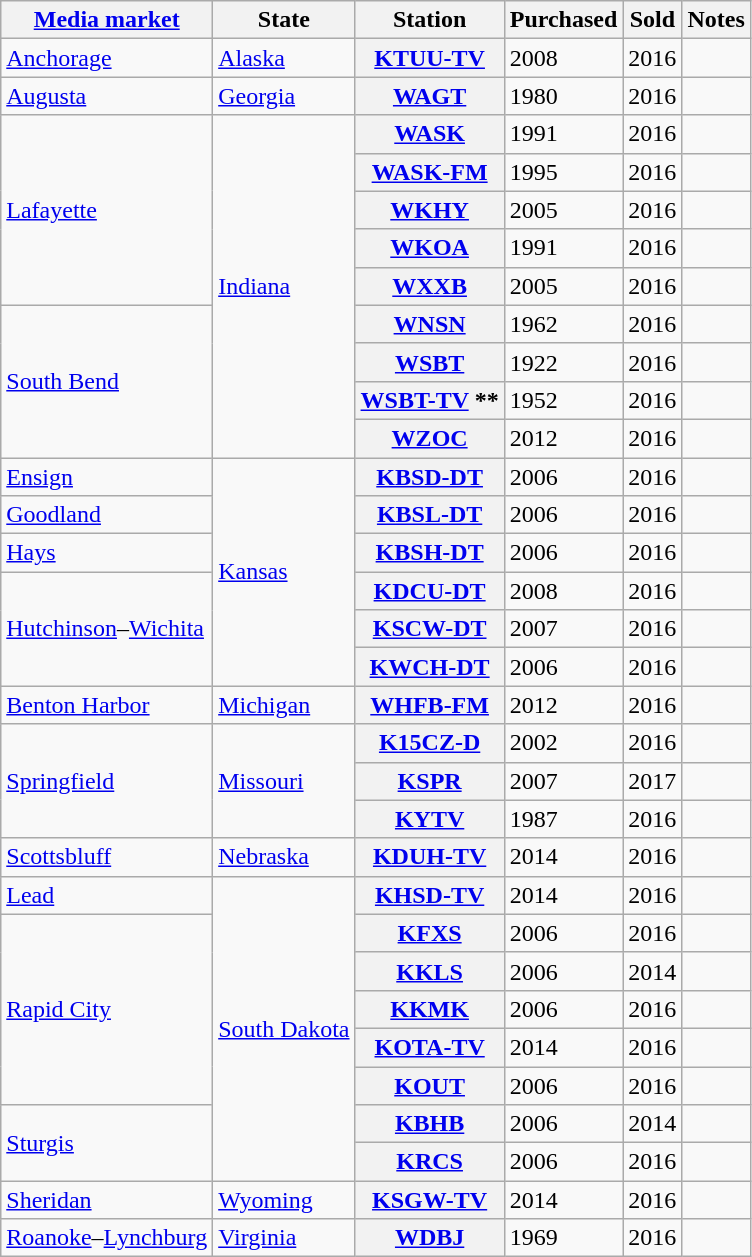<table class="wikitable sortable">
<tr>
<th scope="col"><a href='#'>Media market</a></th>
<th scope="col">State</th>
<th scope="col">Station</th>
<th scope="col">Purchased</th>
<th scope="col">Sold</th>
<th scope="col" class="unsortable">Notes</th>
</tr>
<tr>
<td><a href='#'>Anchorage</a></td>
<td><a href='#'>Alaska</a></td>
<th scope="row"><a href='#'>KTUU-TV</a></th>
<td>2008</td>
<td>2016</td>
<td></td>
</tr>
<tr>
<td><a href='#'>Augusta</a></td>
<td><a href='#'>Georgia</a></td>
<th scope="row"><a href='#'>WAGT</a></th>
<td>1980</td>
<td>2016</td>
<td></td>
</tr>
<tr>
<td rowspan="5"><a href='#'>Lafayette</a></td>
<td rowspan="9"><a href='#'>Indiana</a></td>
<th scope="row"><a href='#'>WASK</a></th>
<td>1991</td>
<td>2016</td>
<td></td>
</tr>
<tr>
<th scope="row"><a href='#'>WASK-FM</a></th>
<td>1995</td>
<td>2016</td>
<td></td>
</tr>
<tr>
<th scope="row"><a href='#'>WKHY</a></th>
<td>2005</td>
<td>2016</td>
<td></td>
</tr>
<tr>
<th scope="row"><a href='#'>WKOA</a></th>
<td>1991</td>
<td>2016</td>
<td></td>
</tr>
<tr>
<th scope="row"><a href='#'>WXXB</a></th>
<td>2005</td>
<td>2016</td>
<td></td>
</tr>
<tr>
<td rowspan="4"><a href='#'>South Bend</a></td>
<th scope="row"><a href='#'>WNSN</a></th>
<td>1962</td>
<td>2016</td>
<td></td>
</tr>
<tr>
<th scope="row"><a href='#'>WSBT</a></th>
<td>1922</td>
<td>2016</td>
<td></td>
</tr>
<tr>
<th scope="row"><a href='#'>WSBT-TV</a> **</th>
<td>1952</td>
<td>2016</td>
<td></td>
</tr>
<tr>
<th scope="row"><a href='#'>WZOC</a></th>
<td>2012</td>
<td>2016</td>
<td></td>
</tr>
<tr>
<td><a href='#'>Ensign</a></td>
<td rowspan="6"><a href='#'>Kansas</a></td>
<th scope="row"><a href='#'>KBSD-DT</a></th>
<td>2006</td>
<td>2016</td>
<td></td>
</tr>
<tr>
<td><a href='#'>Goodland</a></td>
<th scope="row"><a href='#'>KBSL-DT</a></th>
<td>2006</td>
<td>2016</td>
<td></td>
</tr>
<tr>
<td><a href='#'>Hays</a></td>
<th scope="row"><a href='#'>KBSH-DT</a></th>
<td>2006</td>
<td>2016</td>
<td></td>
</tr>
<tr>
<td rowspan="3"><a href='#'>Hutchinson</a>–<a href='#'>Wichita</a></td>
<th scope="row"><a href='#'>KDCU-DT</a></th>
<td>2008</td>
<td>2016</td>
<td></td>
</tr>
<tr>
<th scope="row"><a href='#'>KSCW-DT</a></th>
<td>2007</td>
<td>2016</td>
<td></td>
</tr>
<tr>
<th scope="row"><a href='#'>KWCH-DT</a></th>
<td>2006</td>
<td>2016</td>
<td></td>
</tr>
<tr>
<td><a href='#'>Benton Harbor</a></td>
<td><a href='#'>Michigan</a></td>
<th scope="row"><a href='#'>WHFB-FM</a></th>
<td>2012</td>
<td>2016</td>
<td></td>
</tr>
<tr>
<td rowspan="3"><a href='#'>Springfield</a></td>
<td rowspan="3"><a href='#'>Missouri</a></td>
<th scope="row"><a href='#'>K15CZ-D</a></th>
<td>2002</td>
<td>2016</td>
<td></td>
</tr>
<tr>
<th scope="row"><a href='#'>KSPR</a></th>
<td>2007</td>
<td>2017</td>
<td></td>
</tr>
<tr>
<th scope="row"><a href='#'>KYTV</a></th>
<td>1987</td>
<td>2016</td>
<td></td>
</tr>
<tr>
<td><a href='#'>Scottsbluff</a></td>
<td><a href='#'>Nebraska</a></td>
<th scope="row"><a href='#'>KDUH-TV</a></th>
<td>2014</td>
<td>2016</td>
<td></td>
</tr>
<tr>
<td><a href='#'>Lead</a></td>
<td rowspan="8"><a href='#'>South Dakota</a></td>
<th scope="row"><a href='#'>KHSD-TV</a></th>
<td>2014</td>
<td>2016</td>
<td></td>
</tr>
<tr>
<td rowspan="5"><a href='#'>Rapid City</a></td>
<th scope="row"><a href='#'>KFXS</a></th>
<td>2006</td>
<td>2016</td>
<td></td>
</tr>
<tr>
<th scope="row"><a href='#'>KKLS</a></th>
<td>2006</td>
<td>2014</td>
<td></td>
</tr>
<tr>
<th scope="row"><a href='#'>KKMK</a></th>
<td>2006</td>
<td>2016</td>
<td></td>
</tr>
<tr>
<th scope="row"><a href='#'>KOTA-TV</a></th>
<td>2014</td>
<td>2016</td>
<td></td>
</tr>
<tr>
<th scope="row"><a href='#'>KOUT</a></th>
<td>2006</td>
<td>2016</td>
<td></td>
</tr>
<tr>
<td rowspan="2"><a href='#'>Sturgis</a></td>
<th scope="row"><a href='#'>KBHB</a></th>
<td>2006</td>
<td>2014</td>
<td></td>
</tr>
<tr>
<th scope="row"><a href='#'>KRCS</a></th>
<td>2006</td>
<td>2016</td>
<td></td>
</tr>
<tr>
<td><a href='#'>Sheridan</a></td>
<td><a href='#'>Wyoming</a></td>
<th scope="row"><a href='#'>KSGW-TV</a></th>
<td>2014</td>
<td>2016</td>
<td></td>
</tr>
<tr>
<td><a href='#'>Roanoke</a>–<a href='#'>Lynchburg</a></td>
<td><a href='#'>Virginia</a></td>
<th scope="row"><a href='#'>WDBJ</a></th>
<td>1969</td>
<td>2016</td>
<td></td>
</tr>
</table>
